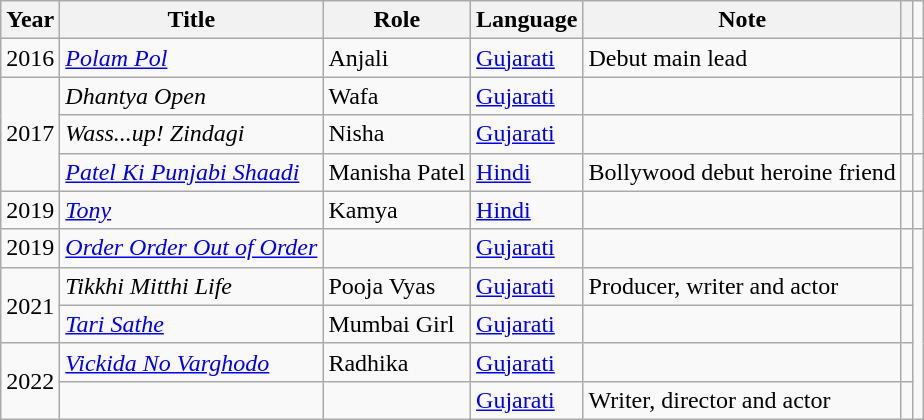<table class="wikitable">
<tr>
<th>Year</th>
<th>Title</th>
<th>Role</th>
<th>Language</th>
<th>Note</th>
<th></th>
</tr>
<tr>
<td>2016</td>
<td><em><a href='#'>Polam Pol</a></em></td>
<td>Anjali</td>
<td><a href='#'>Gujarati</a></td>
<td>Debut main lead</td>
<td></td>
<td></td>
</tr>
<tr>
<td rowspan="3">2017</td>
<td><em>Dhantya Open</em></td>
<td>Wafa</td>
<td><a href='#'>Gujarati</a></td>
<td></td>
<td></td>
</tr>
<tr>
<td><em>Wass...up! Zindagi</em></td>
<td>Nisha</td>
<td><a href='#'>Gujarati</a></td>
<td></td>
<td></td>
</tr>
<tr>
<td><em><a href='#'>Patel Ki Punjabi Shaadi</a></em></td>
<td>Manisha Patel</td>
<td><a href='#'>Hindi</a></td>
<td>Bollywood debut heroine friend</td>
<td></td>
<td></td>
</tr>
<tr>
<td>2019</td>
<td><em><a href='#'>Tony</a></em></td>
<td>Kamya</td>
<td><a href='#'>Hindi</a></td>
<td></td>
<td></td>
<td></td>
</tr>
<tr>
<td>2019</td>
<td><em><a href='#'>Order Order Out of Order</a></em></td>
<td></td>
<td><a href='#'>Gujarati</a></td>
<td></td>
<td></td>
</tr>
<tr>
<td rowspan="2">2021</td>
<td><em>Tikkhi Mitthi Life</em></td>
<td>Pooja Vyas</td>
<td><a href='#'>Gujarati</a></td>
<td>Producer, writer and actor</td>
<td></td>
</tr>
<tr>
<td><em><a href='#'>Tari Sathe</a></em></td>
<td>Mumbai Girl</td>
<td><a href='#'>Gujarati</a></td>
<td></td>
<td></td>
</tr>
<tr>
<td rowspan="2">2022</td>
<td><em><a href='#'>Vickida No Varghodo</a></em></td>
<td>Radhika</td>
<td><a href='#'>Gujarati</a></td>
<td></td>
<td></td>
</tr>
<tr>
<td></td>
<td></td>
<td><a href='#'>Gujarati</a></td>
<td>Writer, director and actor</td>
<td></td>
</tr>
</table>
